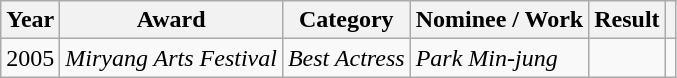<table class="wikitable">
<tr>
<th>Year</th>
<th>Award</th>
<th>Category</th>
<th>Nominee / Work</th>
<th>Result</th>
<th></th>
</tr>
<tr>
<td>2005</td>
<td><em>Miryang Arts Festival</em></td>
<td><em>Best Actress</em></td>
<td><em>Park Min-jung</em></td>
<td></td>
<td></td>
</tr>
</table>
